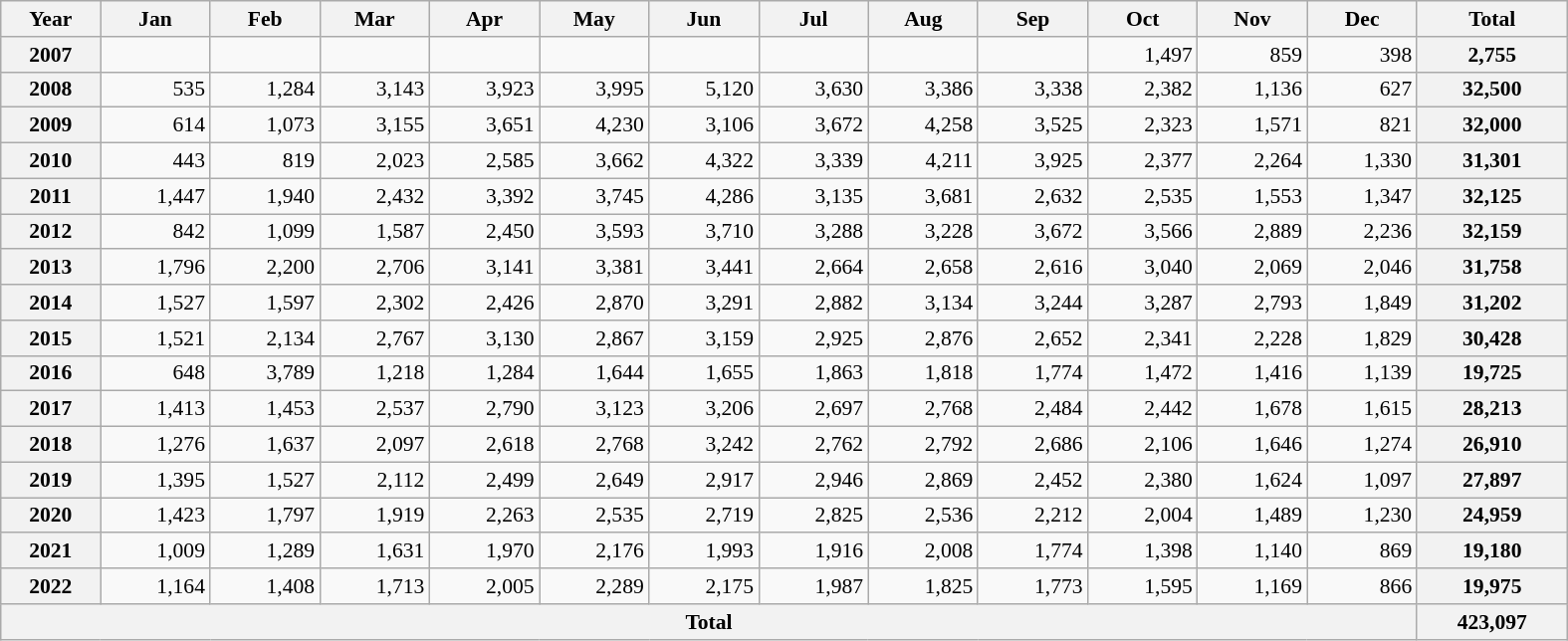<table class=wikitable style="text-align:right; font-size:0.9em; width:1050px;">
<tr>
<th>Year</th>
<th>Jan</th>
<th>Feb</th>
<th>Mar</th>
<th>Apr</th>
<th>May</th>
<th>Jun</th>
<th>Jul</th>
<th>Aug</th>
<th>Sep</th>
<th>Oct</th>
<th>Nov</th>
<th>Dec</th>
<th>Total</th>
</tr>
<tr>
<th>2007</th>
<td></td>
<td></td>
<td></td>
<td></td>
<td></td>
<td></td>
<td></td>
<td></td>
<td></td>
<td>1,497</td>
<td>859</td>
<td>398</td>
<th>2,755</th>
</tr>
<tr>
<th>2008</th>
<td>535</td>
<td>1,284</td>
<td>3,143</td>
<td>3,923</td>
<td>3,995</td>
<td>5,120</td>
<td>3,630</td>
<td>3,386</td>
<td>3,338</td>
<td>2,382</td>
<td>1,136</td>
<td>627</td>
<th>32,500</th>
</tr>
<tr>
<th>2009</th>
<td>614</td>
<td>1,073</td>
<td>3,155</td>
<td>3,651</td>
<td>4,230</td>
<td>3,106</td>
<td>3,672</td>
<td>4,258</td>
<td>3,525</td>
<td>2,323</td>
<td>1,571</td>
<td>821</td>
<th>32,000</th>
</tr>
<tr>
<th>2010</th>
<td>443</td>
<td>819</td>
<td>2,023</td>
<td>2,585</td>
<td>3,662</td>
<td>4,322</td>
<td>3,339</td>
<td>4,211</td>
<td>3,925</td>
<td>2,377</td>
<td>2,264</td>
<td>1,330</td>
<th>31,301</th>
</tr>
<tr>
<th>2011</th>
<td>1,447</td>
<td>1,940</td>
<td>2,432</td>
<td>3,392</td>
<td>3,745</td>
<td>4,286</td>
<td>3,135</td>
<td>3,681</td>
<td>2,632</td>
<td>2,535</td>
<td>1,553</td>
<td>1,347</td>
<th>32,125</th>
</tr>
<tr>
<th>2012</th>
<td>842</td>
<td>1,099</td>
<td>1,587</td>
<td>2,450</td>
<td>3,593</td>
<td>3,710</td>
<td>3,288</td>
<td>3,228</td>
<td>3,672</td>
<td>3,566</td>
<td>2,889</td>
<td>2,236</td>
<th>32,159</th>
</tr>
<tr>
<th>2013</th>
<td>1,796</td>
<td>2,200</td>
<td>2,706</td>
<td>3,141</td>
<td>3,381</td>
<td>3,441</td>
<td>2,664</td>
<td>2,658</td>
<td>2,616</td>
<td>3,040</td>
<td>2,069</td>
<td>2,046</td>
<th>31,758</th>
</tr>
<tr>
<th>2014</th>
<td>1,527</td>
<td>1,597</td>
<td>2,302</td>
<td>2,426</td>
<td>2,870</td>
<td>3,291</td>
<td>2,882</td>
<td>3,134</td>
<td>3,244</td>
<td>3,287</td>
<td>2,793</td>
<td>1,849</td>
<th>31,202</th>
</tr>
<tr>
<th>2015</th>
<td>1,521</td>
<td>2,134</td>
<td>2,767</td>
<td>3,130</td>
<td>2,867</td>
<td>3,159</td>
<td>2,925</td>
<td>2,876</td>
<td>2,652</td>
<td>2,341</td>
<td>2,228</td>
<td>1,829</td>
<th>30,428</th>
</tr>
<tr>
<th>2016</th>
<td>648</td>
<td>3,789</td>
<td>1,218</td>
<td>1,284</td>
<td>1,644</td>
<td>1,655</td>
<td>1,863</td>
<td>1,818</td>
<td>1,774</td>
<td>1,472</td>
<td>1,416</td>
<td>1,139</td>
<th>19,725</th>
</tr>
<tr>
<th>2017</th>
<td>1,413</td>
<td>1,453</td>
<td>2,537</td>
<td>2,790</td>
<td>3,123</td>
<td>3,206</td>
<td>2,697</td>
<td>2,768</td>
<td>2,484</td>
<td>2,442</td>
<td>1,678</td>
<td>1,615</td>
<th>28,213</th>
</tr>
<tr>
<th>2018</th>
<td>1,276</td>
<td>1,637</td>
<td>2,097</td>
<td>2,618</td>
<td>2,768</td>
<td>3,242</td>
<td>2,762</td>
<td>2,792</td>
<td>2,686</td>
<td>2,106</td>
<td>1,646</td>
<td>1,274</td>
<th>26,910</th>
</tr>
<tr>
<th>2019</th>
<td>1,395</td>
<td>1,527</td>
<td>2,112</td>
<td>2,499</td>
<td>2,649</td>
<td>2,917</td>
<td>2,946</td>
<td>2,869</td>
<td>2,452</td>
<td>2,380</td>
<td>1,624</td>
<td>1,097</td>
<th>27,897</th>
</tr>
<tr>
<th>2020</th>
<td>1,423</td>
<td>1,797</td>
<td>1,919</td>
<td>2,263</td>
<td>2,535</td>
<td>2,719</td>
<td>2,825</td>
<td>2,536</td>
<td>2,212</td>
<td>2,004</td>
<td>1,489</td>
<td>1,230</td>
<th>24,959</th>
</tr>
<tr>
<th>2021</th>
<td>1,009</td>
<td>1,289</td>
<td>1,631</td>
<td>1,970</td>
<td>2,176</td>
<td>1,993</td>
<td>1,916</td>
<td>2,008</td>
<td>1,774</td>
<td>1,398</td>
<td>1,140</td>
<td>869</td>
<th>19,180</th>
</tr>
<tr>
<th>2022</th>
<td>1,164</td>
<td>1,408</td>
<td>1,713</td>
<td>2,005</td>
<td>2,289</td>
<td>2,175</td>
<td>1,987</td>
<td>1,825</td>
<td>1,773</td>
<td>1,595</td>
<td>1,169</td>
<td>866</td>
<th>19,975</th>
</tr>
<tr>
<th colspan="13">Total</th>
<th>423,097</th>
</tr>
</table>
